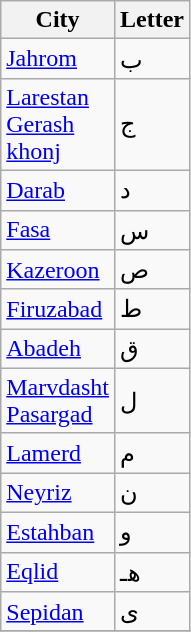<table class="wikitable" border="1">
<tr>
<th>City</th>
<th>Letter</th>
</tr>
<tr>
<td><a href='#'>Jahrom</a></td>
<td>ب</td>
</tr>
<tr>
<td><a href='#'>Larestan</a><br><a href='#'>Gerash</a><br><a href='#'>khonj</a></td>
<td>ج</td>
</tr>
<tr>
<td><a href='#'>Darab</a></td>
<td>د</td>
</tr>
<tr>
<td><a href='#'>Fasa</a></td>
<td>س</td>
</tr>
<tr>
<td><a href='#'>Kazeroon</a></td>
<td>ص</td>
</tr>
<tr>
<td><a href='#'>Firuzabad</a></td>
<td>ط</td>
</tr>
<tr>
<td><a href='#'>Abadeh</a></td>
<td>ق</td>
</tr>
<tr>
<td><a href='#'>Marvdasht</a><br><a href='#'>Pasargad</a></td>
<td>ل</td>
</tr>
<tr>
<td><a href='#'>Lamerd</a></td>
<td>م</td>
</tr>
<tr>
<td><a href='#'>Neyriz</a></td>
<td>ن</td>
</tr>
<tr>
<td><a href='#'>Estahban</a></td>
<td>و</td>
</tr>
<tr>
<td><a href='#'>Eqlid</a></td>
<td>هـ</td>
</tr>
<tr>
<td><a href='#'>Sepidan</a></td>
<td>ى</td>
</tr>
<tr>
</tr>
</table>
